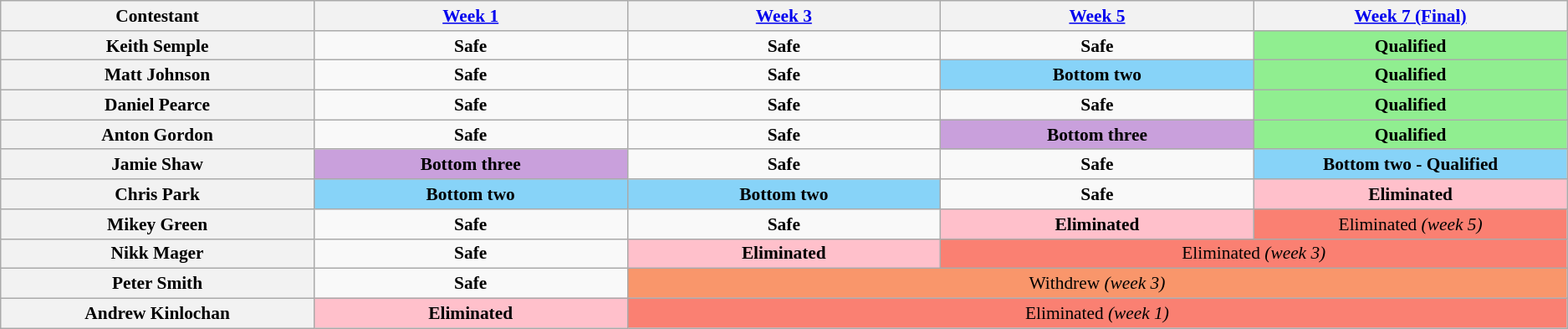<table class="wikitable" style="text-align:center; font-size:89%">
<tr>
<th style="width:7%" rowspan="1" scope="col">Contestant</th>
<th style="width:7%" rowspan="1" scope="col"><a href='#'>Week 1</a></th>
<th style="width:7%" rowspan="1" scope="col"><a href='#'>Week 3</a></th>
<th style="width:7%" rowspan="1" scope="col"><a href='#'>Week 5</a></th>
<th style="width:7%" rowspan="1" scope="col"><a href='#'>Week 7 (Final)</a></th>
</tr>
<tr>
<th scope="row">Keith Semple</th>
<td><strong>Safe</strong></td>
<td><strong>Safe</strong></td>
<td><strong>Safe</strong></td>
<td style="background:lightgreen;"><strong>Qualified</strong></td>
</tr>
<tr>
<th scope="row">Matt Johnson</th>
<td><strong>Safe</strong></td>
<td><strong>Safe</strong></td>
<td style="background:#87D3F8;"><strong>Bottom two</strong></td>
<td style="background:lightgreen;"><strong>Qualified</strong></td>
</tr>
<tr>
<th scope="row">Daniel Pearce</th>
<td><strong>Safe</strong></td>
<td><strong>Safe</strong></td>
<td><strong>Safe</strong></td>
<td style="background:lightgreen;"><strong>Qualified</strong></td>
</tr>
<tr>
<th scope="row">Anton Gordon</th>
<td><strong>Safe</strong></td>
<td><strong>Safe</strong></td>
<td style="background:#C9A0DC;"><strong>Bottom three</strong></td>
<td style="background:lightgreen;"><strong>Qualified</strong></td>
</tr>
<tr>
<th scope="row">Jamie Shaw</th>
<td style="background:#C9A0DC;"><strong>Bottom three</strong></td>
<td><strong>Safe</strong></td>
<td><strong>Safe</strong></td>
<td style="background:#87D3F8;"><strong> Bottom two - Qualified</strong></td>
</tr>
<tr>
<th scope="row">Chris Park</th>
<td style="background:#87D3F8;"><strong>Bottom two</strong></td>
<td style="background:#87D3F8;"><strong>Bottom two</strong></td>
<td><strong>Safe</strong></td>
<td style="background:pink;"><strong>Eliminated</strong></td>
</tr>
<tr>
<th scope="row">Mikey Green</th>
<td><strong>Safe</strong></td>
<td><strong>Safe</strong></td>
<td style="background:pink;"><strong>Eliminated</strong></td>
<td colspan="1" style="background:salmon">Eliminated <em>(week 5)</em></td>
</tr>
<tr>
<th scope="row">Nikk Mager</th>
<td><strong>Safe</strong></td>
<td style="background:pink;"><strong>Eliminated</strong></td>
<td colspan="2" style="background:salmon">Eliminated <em>(week 3)</em></td>
</tr>
<tr>
<th scope="row">Peter Smith</th>
<td><strong>Safe</strong></td>
<td colspan="3" style="background:#F9966B">Withdrew <em>(week 3)</em></td>
</tr>
<tr>
<th scope="row">Andrew Kinlochan</th>
<td style="background:pink;"><strong>Eliminated</strong></td>
<td colspan="3" style="background:salmon">Eliminated <em>(week 1)</em></td>
</tr>
</table>
